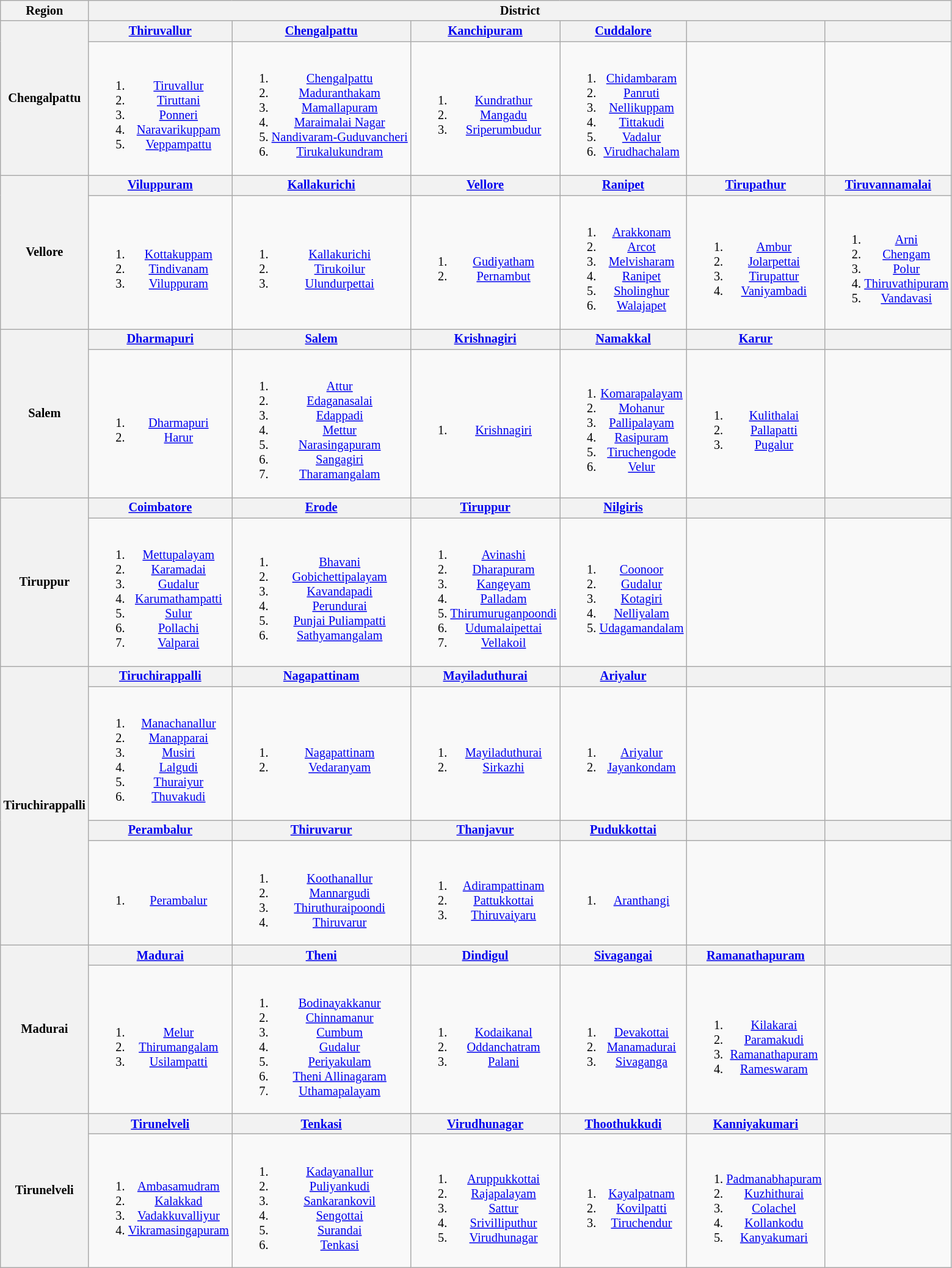<table class="wikitable"style="font-size:85%; text-align:center;">
<tr>
<th>Region</th>
<th colspan="6">District</th>
</tr>
<tr>
<th rowspan="2">Chengalpattu</th>
<th><a href='#'>Thiruvallur</a></th>
<th><a href='#'>Chengalpattu</a></th>
<th><a href='#'>Kanchipuram</a></th>
<th><a href='#'>Cuddalore</a></th>
<th></th>
<th></th>
</tr>
<tr>
<td><br><ol><li><a href='#'>Tiruvallur</a></li><li><a href='#'>Tiruttani</a></li><li><a href='#'>Ponneri</a></li><li><a href='#'>Naravarikuppam</a></li><li><a href='#'>Veppampattu</a></li></ol></td>
<td><br><ol><li><a href='#'>Chengalpattu</a></li><li><a href='#'>Maduranthakam</a></li><li><a href='#'>Mamallapuram</a></li><li><a href='#'>Maraimalai Nagar</a></li><li><a href='#'>Nandivaram-Guduvancheri</a></li><li><a href='#'>Tirukalukundram</a></li></ol></td>
<td><br><ol><li><a href='#'>Kundrathur</a></li><li><a href='#'>Mangadu</a></li><li><a href='#'>Sriperumbudur</a></li></ol></td>
<td><br><ol><li><a href='#'>Chidambaram</a></li><li><a href='#'>Panruti</a></li><li><a href='#'>Nellikuppam</a></li><li><a href='#'>Tittakudi</a></li><li><a href='#'>Vadalur</a></li><li><a href='#'>Virudhachalam</a></li></ol></td>
<td></td>
<td></td>
</tr>
<tr>
<th rowspan="2">Vellore</th>
<th><a href='#'>Viluppuram</a></th>
<th><a href='#'>Kallakurichi</a></th>
<th><a href='#'>Vellore</a></th>
<th><a href='#'>Ranipet</a></th>
<th><a href='#'>Tirupathur</a></th>
<th><a href='#'>Tiruvannamalai</a></th>
</tr>
<tr>
<td><br><ol><li><a href='#'>Kottakuppam</a></li><li><a href='#'>Tindivanam</a></li><li><a href='#'>Viluppuram</a></li></ol></td>
<td><br><ol><li><a href='#'>Kallakurichi</a></li><li><a href='#'>Tirukoilur</a></li><li><a href='#'>Ulundurpettai</a></li></ol></td>
<td><br><ol><li><a href='#'>Gudiyatham</a></li><li><a href='#'>Pernambut</a></li></ol></td>
<td><br><ol><li><a href='#'>Arakkonam</a></li><li><a href='#'>Arcot</a></li><li><a href='#'>Melvisharam</a></li><li><a href='#'>Ranipet</a></li><li><a href='#'>Sholinghur</a></li><li><a href='#'>Walajapet</a></li></ol></td>
<td><br><ol><li><a href='#'>Ambur</a></li><li><a href='#'>Jolarpettai</a></li><li><a href='#'>Tirupattur</a></li><li><a href='#'>Vaniyambadi</a></li></ol></td>
<td><br><ol><li><a href='#'>Arni</a></li><li><a href='#'>Chengam</a></li><li><a href='#'>Polur</a></li><li><a href='#'>Thiruvathipuram</a></li><li><a href='#'>Vandavasi</a></li></ol></td>
</tr>
<tr>
<th rowspan="2">Salem</th>
<th><a href='#'>Dharmapuri</a></th>
<th><a href='#'>Salem</a></th>
<th><a href='#'>Krishnagiri</a></th>
<th><a href='#'>Namakkal</a></th>
<th><a href='#'>Karur</a></th>
<th></th>
</tr>
<tr>
<td><br><ol><li><a href='#'>Dharmapuri</a></li><li><a href='#'>Harur</a></li></ol></td>
<td><br><ol><li><a href='#'>Attur</a></li><li><a href='#'>Edaganasalai</a></li><li><a href='#'>Edappadi</a></li><li><a href='#'>Mettur</a></li><li><a href='#'>Narasingapuram</a></li><li><a href='#'>Sangagiri</a></li><li><a href='#'>Tharamangalam</a></li></ol></td>
<td><br><ol><li><a href='#'>Krishnagiri</a></li></ol></td>
<td><br><ol><li><a href='#'>Komarapalayam</a></li><li><a href='#'>Mohanur</a></li><li><a href='#'>Pallipalayam</a></li><li><a href='#'>Rasipuram</a></li><li><a href='#'>Tiruchengode</a></li><li><a href='#'>Velur</a></li></ol></td>
<td><br><ol><li><a href='#'>Kulithalai</a></li><li><a href='#'>Pallapatti</a></li><li><a href='#'>Pugalur</a></li></ol></td>
<td></td>
</tr>
<tr>
<th rowspan="2">Tiruppur</th>
<th><a href='#'>Coimbatore</a></th>
<th><a href='#'>Erode</a></th>
<th><a href='#'>Tiruppur</a></th>
<th><a href='#'>Nilgiris</a></th>
<th></th>
<th></th>
</tr>
<tr>
<td><br><ol><li><a href='#'>Mettupalayam</a></li><li><a href='#'>Karamadai</a></li><li><a href='#'>Gudalur</a></li><li><a href='#'>Karumathampatti</a></li><li><a href='#'>Sulur</a></li><li><a href='#'>Pollachi</a></li><li><a href='#'>Valparai</a></li></ol></td>
<td><br><ol><li><a href='#'>Bhavani</a></li><li><a href='#'>Gobichettipalayam</a></li><li><a href='#'>Kavandapadi</a></li><li><a href='#'>Perundurai</a></li><li><a href='#'>Punjai Puliampatti</a></li><li><a href='#'>Sathyamangalam</a></li></ol></td>
<td><br><ol><li><a href='#'>Avinashi</a></li><li><a href='#'>Dharapuram</a></li><li><a href='#'>Kangeyam</a></li><li><a href='#'>Palladam</a></li><li><a href='#'>Thirumuruganpoondi</a></li><li><a href='#'>Udumalaipettai</a></li><li><a href='#'>Vellakoil</a></li></ol></td>
<td><br><ol><li><a href='#'>Coonoor</a></li><li><a href='#'>Gudalur</a></li><li><a href='#'>Kotagiri</a></li><li><a href='#'>Nelliyalam</a></li><li><a href='#'>Udagamandalam</a></li></ol></td>
<td></td>
<td></td>
</tr>
<tr>
<th rowspan="4">Tiruchirappalli</th>
<th><a href='#'>Tiruchirappalli</a></th>
<th><a href='#'>Nagapattinam</a></th>
<th><a href='#'>Mayiladuthurai</a></th>
<th><a href='#'>Ariyalur</a></th>
<th></th>
<th></th>
</tr>
<tr>
<td><br><ol><li><a href='#'>Manachanallur</a></li><li><a href='#'>Manapparai</a></li><li><a href='#'>Musiri</a></li><li><a href='#'>Lalgudi</a></li><li><a href='#'>Thuraiyur</a></li><li><a href='#'>Thuvakudi</a></li></ol></td>
<td><br><ol><li><a href='#'>Nagapattinam</a></li><li><a href='#'>Vedaranyam</a></li></ol></td>
<td><br><ol><li><a href='#'>Mayiladuthurai</a></li><li><a href='#'>Sirkazhi</a></li></ol></td>
<td><br><ol><li><a href='#'>Ariyalur</a></li><li><a href='#'>Jayankondam</a></li></ol></td>
<td></td>
<td></td>
</tr>
<tr>
<th><a href='#'>Perambalur</a></th>
<th><a href='#'>Thiruvarur</a></th>
<th><a href='#'>Thanjavur</a></th>
<th><a href='#'>Pudukkottai</a></th>
<th></th>
<th></th>
</tr>
<tr>
<td><br><ol><li><a href='#'>Perambalur</a></li></ol></td>
<td><br><ol><li><a href='#'>Koothanallur</a></li><li><a href='#'>Mannargudi</a></li><li><a href='#'>Thiruthuraipoondi</a></li><li><a href='#'>Thiruvarur</a></li></ol></td>
<td><br><ol><li><a href='#'>Adirampattinam</a></li><li><a href='#'>Pattukkottai</a></li><li><a href='#'>Thiruvaiyaru</a></li></ol></td>
<td><br><ol><li><a href='#'>Aranthangi</a></li></ol></td>
<td></td>
<td></td>
</tr>
<tr>
<th rowspan="2">Madurai</th>
<th><a href='#'>Madurai</a></th>
<th><a href='#'>Theni</a></th>
<th><a href='#'>Dindigul</a></th>
<th><a href='#'>Sivagangai</a></th>
<th><a href='#'>Ramanathapuram</a></th>
<th></th>
</tr>
<tr>
<td><br><ol><li><a href='#'>Melur</a></li><li><a href='#'>Thirumangalam</a></li><li><a href='#'>Usilampatti</a></li></ol></td>
<td><br><ol><li><a href='#'>Bodinayakkanur</a></li><li><a href='#'>Chinnamanur</a></li><li><a href='#'>Cumbum</a></li><li><a href='#'>Gudalur</a></li><li><a href='#'>Periyakulam</a></li><li><a href='#'>Theni Allinagaram</a></li><li><a href='#'>Uthamapalayam</a></li></ol></td>
<td><br><ol><li><a href='#'>Kodaikanal</a></li><li><a href='#'>Oddanchatram</a></li><li><a href='#'>Palani</a></li></ol></td>
<td><br><ol><li><a href='#'>Devakottai</a></li><li><a href='#'>Manamadurai</a></li><li><a href='#'>Sivaganga</a></li></ol></td>
<td><br><ol><li><a href='#'>Kilakarai</a></li><li><a href='#'>Paramakudi</a></li><li><a href='#'>Ramanathapuram</a></li><li><a href='#'>Rameswaram</a></li></ol></td>
<td></td>
</tr>
<tr>
<th rowspan="2">Tirunelveli</th>
<th><a href='#'>Tirunelveli</a></th>
<th><a href='#'>Tenkasi</a></th>
<th><a href='#'>Virudhunagar</a></th>
<th><a href='#'>Thoothukkudi</a></th>
<th><a href='#'>Kanniyakumari</a></th>
<th></th>
</tr>
<tr>
<td><br><ol><li><a href='#'>Ambasamudram</a></li><li><a href='#'>Kalakkad</a></li><li><a href='#'>Vadakkuvalliyur</a></li><li><a href='#'>Vikramasingapuram</a></li></ol></td>
<td><br><ol><li><a href='#'>Kadayanallur</a></li><li><a href='#'>Puliyankudi</a></li><li><a href='#'>Sankarankovil</a></li><li><a href='#'>Sengottai</a></li><li><a href='#'>Surandai</a></li><li><a href='#'>Tenkasi</a></li></ol></td>
<td><br><ol><li><a href='#'>Aruppukkottai</a></li><li><a href='#'>Rajapalayam</a></li><li><a href='#'>Sattur</a></li><li><a href='#'>Srivilliputhur</a></li><li><a href='#'>Virudhunagar</a></li></ol></td>
<td><br><ol><li><a href='#'>Kayalpatnam</a></li><li><a href='#'>Kovilpatti</a></li><li><a href='#'>Tiruchendur</a></li></ol></td>
<td><br><ol><li><a href='#'>Padmanabhapuram</a></li><li><a href='#'>Kuzhithurai</a></li><li><a href='#'>Colachel</a></li><li><a href='#'>Kollankodu</a></li><li><a href='#'>Kanyakumari</a></li></ol></td>
<td></td>
</tr>
</table>
